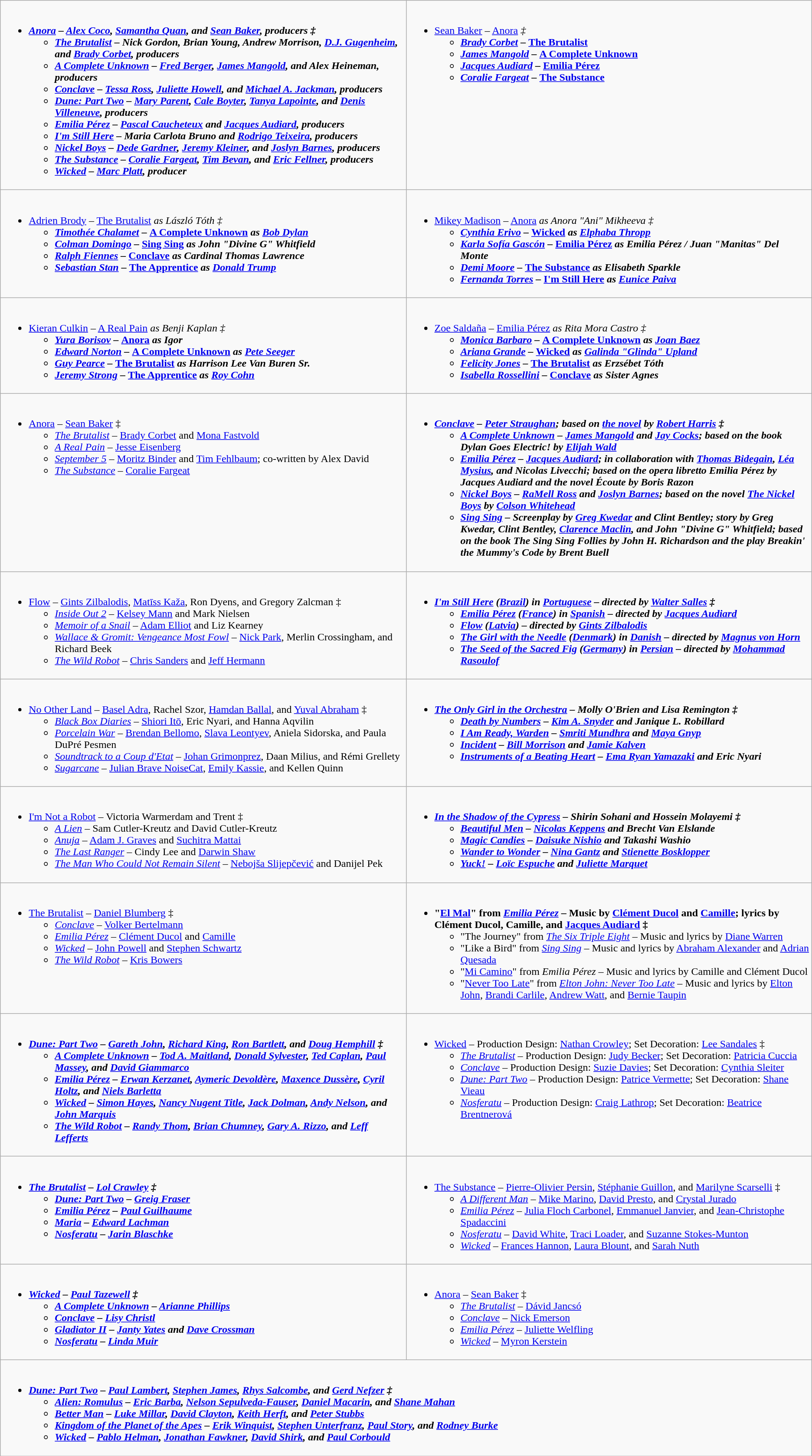<table class="wikitable" role="presentation">
<tr>
<td style="vertical-align:top; width:50%;"><br><ul><li><strong><em><a href='#'>Anora</a><em> – <a href='#'>Alex Coco</a>, <a href='#'>Samantha Quan</a>, and <a href='#'>Sean Baker</a>, producers ‡<strong><ul><li></em><a href='#'>The Brutalist</a><em> – Nick Gordon, Brian Young, Andrew Morrison, <a href='#'>D.J. Gugenheim</a>, and <a href='#'>Brady Corbet</a>, producers</li><li></em><a href='#'>A Complete Unknown</a><em> – <a href='#'>Fred Berger</a>, <a href='#'>James Mangold</a>, and Alex Heineman, producers</li><li></em><a href='#'>Conclave</a><em> – <a href='#'>Tessa Ross</a>, <a href='#'>Juliette Howell</a>, and <a href='#'>Michael A. Jackman</a>, producers</li><li></em><a href='#'>Dune: Part Two</a><em> – <a href='#'>Mary Parent</a>, <a href='#'>Cale Boyter</a>, <a href='#'>Tanya Lapointe</a>, and <a href='#'>Denis Villeneuve</a>, producers</li><li></em><a href='#'>Emilia Pérez</a><em> – <a href='#'>Pascal Caucheteux</a> and <a href='#'>Jacques Audiard</a>, producers</li><li></em><a href='#'>I'm Still Here</a><em> – Maria Carlota Bruno and <a href='#'>Rodrigo Teixeira</a>, producers</li><li></em><a href='#'>Nickel Boys</a><em> – <a href='#'>Dede Gardner</a>, <a href='#'>Jeremy Kleiner</a>, and <a href='#'>Joslyn Barnes</a>, producers</li><li></em><a href='#'>The Substance</a><em> – <a href='#'>Coralie Fargeat</a>, <a href='#'>Tim Bevan</a>, and <a href='#'>Eric Fellner</a>, producers</li><li></em><a href='#'>Wicked</a><em> – <a href='#'>Marc Platt</a>, producer</li></ul></li></ul></td>
<td style="vertical-align:top; width:50%;"><br><ul><li></strong><a href='#'>Sean Baker</a> – </em><a href='#'>Anora</a><em> ‡<strong><ul><li><a href='#'>Brady Corbet</a> – </em><a href='#'>The Brutalist</a><em></li><li><a href='#'>James Mangold</a> – </em><a href='#'>A Complete Unknown</a><em></li><li><a href='#'>Jacques Audiard</a> – </em><a href='#'>Emilia Pérez</a><em></li><li><a href='#'>Coralie Fargeat</a> – </em><a href='#'>The Substance</a><em></li></ul></li></ul></td>
</tr>
<tr>
<td style="vertical-align:top; width:50%;"><br><ul><li></strong><a href='#'>Adrien Brody</a> – </em><a href='#'>The Brutalist</a><em> as László Tóth ‡<strong><ul><li><a href='#'>Timothée Chalamet</a> – </em><a href='#'>A Complete Unknown</a><em> as <a href='#'>Bob Dylan</a></li><li><a href='#'>Colman Domingo</a> – </em><a href='#'>Sing Sing</a><em> as John "Divine G" Whitfield</li><li><a href='#'>Ralph Fiennes</a> – </em><a href='#'>Conclave</a><em> as Cardinal Thomas Lawrence</li><li><a href='#'>Sebastian Stan</a> – </em><a href='#'>The Apprentice</a><em> as <a href='#'>Donald Trump</a></li></ul></li></ul></td>
<td style="vertical-align:top; width:50%;"><br><ul><li></strong><a href='#'>Mikey Madison</a> – </em><a href='#'>Anora</a><em> as Anora "Ani" Mikheeva ‡<strong><ul><li><a href='#'>Cynthia Erivo</a> – </em><a href='#'>Wicked</a><em> as <a href='#'>Elphaba Thropp</a></li><li><a href='#'>Karla Sofía Gascón</a> – </em><a href='#'>Emilia Pérez</a><em> as Emilia Pérez / Juan "Manitas" Del Monte</li><li><a href='#'>Demi Moore</a> – </em><a href='#'>The Substance</a><em> as Elisabeth Sparkle</li><li><a href='#'>Fernanda Torres</a> – </em><a href='#'>I'm Still Here</a><em> as <a href='#'>Eunice Paiva</a></li></ul></li></ul></td>
</tr>
<tr>
<td style="vertical-align:top; width:50%;"><br><ul><li></strong><a href='#'>Kieran Culkin</a> – </em><a href='#'>A Real Pain</a><em> as Benji Kaplan ‡<strong><ul><li><a href='#'>Yura Borisov</a> – </em><a href='#'>Anora</a><em> as Igor</li><li><a href='#'>Edward Norton</a> – </em><a href='#'>A Complete Unknown</a><em> as <a href='#'>Pete Seeger</a></li><li><a href='#'>Guy Pearce</a> – </em><a href='#'>The Brutalist</a><em> as Harrison Lee Van Buren Sr.</li><li><a href='#'>Jeremy Strong</a> – </em><a href='#'>The Apprentice</a><em> as <a href='#'>Roy Cohn</a></li></ul></li></ul></td>
<td style="vertical-align:top; width:50%;"><br><ul><li></strong><a href='#'>Zoe Saldaña</a> – </em><a href='#'>Emilia Pérez</a><em> as Rita Mora Castro ‡<strong><ul><li><a href='#'>Monica Barbaro</a> – </em><a href='#'>A Complete Unknown</a><em> as <a href='#'>Joan Baez</a></li><li><a href='#'>Ariana Grande</a> – </em><a href='#'>Wicked</a><em> as <a href='#'>Galinda "Glinda" Upland</a></li><li><a href='#'>Felicity Jones</a> – </em><a href='#'>The Brutalist</a><em> as Erzsébet Tóth</li><li><a href='#'>Isabella Rossellini</a> – </em><a href='#'>Conclave</a><em> as Sister Agnes</li></ul></li></ul></td>
</tr>
<tr>
<td style="vertical-align:top; width:50%;"><br><ul><li></em></strong><a href='#'>Anora</a></em> – <a href='#'>Sean Baker</a> ‡</strong><ul><li><em><a href='#'>The Brutalist</a></em> – <a href='#'>Brady Corbet</a> and <a href='#'>Mona Fastvold</a></li><li><em><a href='#'>A Real Pain</a></em> – <a href='#'>Jesse Eisenberg</a></li><li><em><a href='#'>September 5</a></em> – <a href='#'>Moritz Binder</a> and <a href='#'>Tim Fehlbaum</a>; co-written by Alex David</li><li><em><a href='#'>The Substance</a></em> – <a href='#'>Coralie Fargeat</a></li></ul></li></ul></td>
<td style="vertical-align:top; width:50%;"><br><ul><li><strong><em><a href='#'>Conclave</a><em> – <a href='#'>Peter Straughan</a>; based on <a href='#'>the novel</a> by <a href='#'>Robert Harris</a> ‡<strong><ul><li></em><a href='#'>A Complete Unknown</a><em> – <a href='#'>James Mangold</a> and <a href='#'>Jay Cocks</a>; based on the book </em>Dylan Goes Electric!<em> by <a href='#'>Elijah Wald</a></li><li></em><a href='#'>Emilia Pérez</a><em> – <a href='#'>Jacques Audiard</a>; in collaboration with <a href='#'>Thomas Bidegain</a>, <a href='#'>Léa Mysius</a>, and Nicolas Livecchi; based on the opera libretto </em>Emilia Pérez<em> by Jacques Audiard and the novel </em>Écoute<em> by Boris Razon</li><li></em><a href='#'>Nickel Boys</a><em> – <a href='#'>RaMell Ross</a> and <a href='#'>Joslyn Barnes</a>; based on the novel </em><a href='#'>The Nickel Boys</a><em> by <a href='#'>Colson Whitehead</a></li><li></em><a href='#'>Sing Sing</a><em> – Screenplay by <a href='#'>Greg Kwedar</a> and Clint Bentley; story by Greg Kwedar, Clint Bentley, <a href='#'>Clarence Maclin</a>, and John "Divine G" Whitfield; based on the book </em>The Sing Sing Follies<em> by John H. Richardson and the play </em>Breakin' the Mummy's Code<em> by Brent Buell</li></ul></li></ul></td>
</tr>
<tr>
<td style="vertical-align:top; width:50%;"><br><ul><li></em></strong><a href='#'>Flow</a></em> – <a href='#'>Gints Zilbalodis</a>, <a href='#'>Matīss Kaža</a>, Ron Dyens, and Gregory Zalcman ‡</strong><ul><li><em><a href='#'>Inside Out 2</a></em> – <a href='#'>Kelsey Mann</a> and Mark Nielsen</li><li><em><a href='#'>Memoir of a Snail</a></em> – <a href='#'>Adam Elliot</a> and Liz Kearney</li><li><em><a href='#'>Wallace & Gromit: Vengeance Most Fowl</a></em> – <a href='#'>Nick Park</a>, Merlin Crossingham, and Richard Beek</li><li><em><a href='#'>The Wild Robot</a></em> – <a href='#'>Chris Sanders</a> and <a href='#'>Jeff Hermann</a></li></ul></li></ul></td>
<td style="vertical-align:top; width:50%;"><br><ul><li><strong><em><a href='#'>I'm Still Here</a><em> (<a href='#'>Brazil</a>) in <a href='#'>Portuguese</a> – directed by <a href='#'>Walter Salles</a> ‡<strong><ul><li></em><a href='#'>Emilia Pérez</a><em> (<a href='#'>France</a>) in <a href='#'>Spanish</a> – directed by <a href='#'>Jacques Audiard</a></li><li></em><a href='#'>Flow</a><em> (<a href='#'>Latvia</a>) – directed by <a href='#'>Gints Zilbalodis</a></li><li></em><a href='#'>The Girl with the Needle</a><em> (<a href='#'>Denmark</a>) in <a href='#'>Danish</a> – directed by <a href='#'>Magnus von Horn</a></li><li></em><a href='#'>The Seed of the Sacred Fig</a><em> (<a href='#'>Germany</a>) in <a href='#'>Persian</a> – directed by <a href='#'>Mohammad Rasoulof</a></li></ul></li></ul></td>
</tr>
<tr>
<td style="vertical-align:top; width:50%;"><br><ul><li></em></strong><a href='#'>No Other Land</a></em> – <a href='#'>Basel Adra</a>, Rachel Szor, <a href='#'>Hamdan Ballal</a>, and <a href='#'>Yuval Abraham</a> ‡</strong><ul><li><em><a href='#'>Black Box Diaries</a></em> – <a href='#'>Shiori Itō</a>, Eric Nyari, and Hanna Aqvilin</li><li><em><a href='#'>Porcelain War</a></em> – <a href='#'>Brendan Bellomo</a>, <a href='#'>Slava Leontyev</a>, Aniela Sidorska, and Paula DuPré Pesmen</li><li><em><a href='#'>Soundtrack to a Coup d'Etat</a></em> – <a href='#'>Johan Grimonprez</a>, Daan Milius, and Rémi Grellety</li><li><em><a href='#'>Sugarcane</a></em> – <a href='#'>Julian Brave NoiseCat</a>, <a href='#'>Emily Kassie</a>, and Kellen Quinn</li></ul></li></ul></td>
<td style="vertical-align:top; width:50%;"><br><ul><li><strong><em><a href='#'>The Only Girl in the Orchestra</a><em> – Molly O'Brien and Lisa Remington ‡<strong><ul><li></em><a href='#'>Death by Numbers</a><em> – <a href='#'>Kim A. Snyder</a> and Janique L. Robillard</li><li></em><a href='#'>I Am Ready, Warden</a><em> – <a href='#'>Smriti Mundhra</a> and <a href='#'>Maya Gnyp</a></li><li></em><a href='#'>Incident</a><em> – <a href='#'>Bill Morrison</a> and <a href='#'>Jamie Kalven</a></li><li></em><a href='#'>Instruments of a Beating Heart</a><em> – <a href='#'>Ema Ryan Yamazaki</a> and Eric Nyari</li></ul></li></ul></td>
</tr>
<tr>
<td style="vertical-align:top; width:50%;"><br><ul><li></em></strong><a href='#'>I'm Not a Robot</a></em> – Victoria Warmerdam and Trent ‡</strong><ul><li><em><a href='#'>A Lien</a></em> – Sam Cutler-Kreutz and David Cutler-Kreutz</li><li><em><a href='#'>Anuja</a></em> – <a href='#'>Adam J. Graves</a> and <a href='#'>Suchitra Mattai</a></li><li><em><a href='#'>The Last Ranger</a></em> – Cindy Lee and <a href='#'>Darwin Shaw</a></li><li><em><a href='#'>The Man Who Could Not Remain Silent</a></em> – <a href='#'>Nebojša Slijepčević</a> and Danijel Pek</li></ul></li></ul></td>
<td style="vertical-align:top; width:50%;"><br><ul><li><strong><em><a href='#'>In the Shadow of the Cypress</a><em> – Shirin Sohani and Hossein Molayemi ‡<strong><ul><li></em><a href='#'>Beautiful Men</a><em> – <a href='#'>Nicolas Keppens</a> and Brecht Van Elslande</li><li></em><a href='#'>Magic Candies</a><em> – <a href='#'>Daisuke Nishio</a> and Takashi Washio</li><li></em><a href='#'>Wander to Wonder</a><em> – <a href='#'>Nina Gantz</a> and <a href='#'>Stienette Bosklopper</a></li><li></em><a href='#'>Yuck!</a><em> – <a href='#'>Loïc Espuche</a> and <a href='#'>Juliette Marquet</a></li></ul></li></ul></td>
</tr>
<tr>
<td style="vertical-align:top; width:50%;"><br><ul><li></em></strong><a href='#'>The Brutalist</a></em> – <a href='#'>Daniel Blumberg</a> ‡</strong><ul><li><em><a href='#'>Conclave</a></em> – <a href='#'>Volker Bertelmann</a></li><li><em><a href='#'>Emilia Pérez</a></em> – <a href='#'>Clément Ducol</a> and <a href='#'>Camille</a></li><li><em><a href='#'>Wicked</a></em> – <a href='#'>John Powell</a> and <a href='#'>Stephen Schwartz</a></li><li><em><a href='#'>The Wild Robot</a></em> – <a href='#'>Kris Bowers</a></li></ul></li></ul></td>
<td style="vertical-align:top; width:50%;"><br><ul><li><strong>"<a href='#'>El Mal</a>" from <em><a href='#'>Emilia Pérez</a></em> – Music by <a href='#'>Clément Ducol</a> and <a href='#'>Camille</a>; lyrics by Clément Ducol, Camille, and <a href='#'>Jacques Audiard</a> ‡</strong><ul><li>"The Journey" from <em><a href='#'>The Six Triple Eight</a></em> – Music and lyrics by <a href='#'>Diane Warren</a></li><li>"Like a Bird" from <em><a href='#'>Sing Sing</a></em> – Music and lyrics by <a href='#'>Abraham Alexander</a> and <a href='#'>Adrian Quesada</a></li><li>"<a href='#'>Mi Camino</a>" from <em>Emilia Pérez</em> – Music and lyrics by Camille and Clément Ducol</li><li>"<a href='#'>Never Too Late</a>" from <em><a href='#'>Elton John: Never Too Late</a></em> – Music and lyrics by <a href='#'>Elton John</a>, <a href='#'>Brandi Carlile</a>, <a href='#'>Andrew Watt</a>, and <a href='#'>Bernie Taupin</a></li></ul></li></ul></td>
</tr>
<tr>
<td style="vertical-align:top; width:50%;"><br><ul><li><strong><em><a href='#'>Dune: Part Two</a><em> – <a href='#'>Gareth John</a>, <a href='#'>Richard King</a>, <a href='#'>Ron Bartlett</a>, and <a href='#'>Doug Hemphill</a> ‡<strong><ul><li></em><a href='#'>A Complete Unknown</a><em> – <a href='#'>Tod A. Maitland</a>, <a href='#'>Donald Sylvester</a>, <a href='#'>Ted Caplan</a>, <a href='#'>Paul Massey</a>, and <a href='#'>David Giammarco</a></li><li></em><a href='#'>Emilia Pérez</a><em> – <a href='#'>Erwan Kerzanet</a>, <a href='#'>Aymeric Devoldère</a>, <a href='#'>Maxence Dussère</a>, <a href='#'>Cyril Holtz</a>, and <a href='#'>Niels Barletta</a></li><li></em><a href='#'>Wicked</a><em> – <a href='#'>Simon Hayes</a>, <a href='#'>Nancy Nugent Title</a>, <a href='#'>Jack Dolman</a>, <a href='#'>Andy Nelson</a>, and <a href='#'>John Marquis</a></li><li></em><a href='#'>The Wild Robot</a><em> – <a href='#'>Randy Thom</a>, <a href='#'>Brian Chumney</a>, <a href='#'>Gary A. Rizzo</a>, and <a href='#'>Leff Lefferts</a></li></ul></li></ul></td>
<td style="vertical-align:top; width:50%;"><br><ul><li></em></strong><a href='#'>Wicked</a></em> – Production Design: <a href='#'>Nathan Crowley</a>; Set Decoration: <a href='#'>Lee Sandales</a> ‡</strong><ul><li><em><a href='#'>The Brutalist</a></em> – Production Design: <a href='#'>Judy Becker</a>; Set Decoration: <a href='#'>Patricia Cuccia</a></li><li><em><a href='#'>Conclave</a></em> – Production Design: <a href='#'>Suzie Davies</a>; Set Decoration: <a href='#'>Cynthia Sleiter</a></li><li><em><a href='#'>Dune: Part Two</a></em> – Production Design: <a href='#'>Patrice Vermette</a>; Set Decoration: <a href='#'>Shane Vieau</a></li><li><em><a href='#'>Nosferatu</a></em> – Production Design: <a href='#'>Craig Lathrop</a>; Set Decoration: <a href='#'>Beatrice Brentnerová</a></li></ul></li></ul></td>
</tr>
<tr>
<td style="vertical-align:top; width:50%;"><br><ul><li><strong><em><a href='#'>The Brutalist</a><em> – <a href='#'>Lol Crawley</a> ‡<strong><ul><li></em><a href='#'>Dune: Part Two</a><em> – <a href='#'>Greig Fraser</a></li><li></em><a href='#'>Emilia Pérez</a><em> – <a href='#'>Paul Guilhaume</a></li><li></em><a href='#'>Maria</a><em> – <a href='#'>Edward Lachman</a></li><li></em><a href='#'>Nosferatu</a><em> – <a href='#'>Jarin Blaschke</a></li></ul></li></ul></td>
<td style="vertical-align:top; width:50%;"><br><ul><li></em></strong><a href='#'>The Substance</a></em> – <a href='#'>Pierre-Olivier Persin</a>, <a href='#'>Stéphanie Guillon</a>, and <a href='#'>Marilyne Scarselli</a> ‡</strong><ul><li><em><a href='#'>A Different Man</a></em> – <a href='#'>Mike Marino</a>, <a href='#'>David Presto</a>, and <a href='#'>Crystal Jurado</a></li><li><em><a href='#'>Emilia Pérez</a></em> – <a href='#'>Julia Floch Carbonel</a>, <a href='#'>Emmanuel Janvier</a>, and <a href='#'>Jean-Christophe Spadaccini</a></li><li><em><a href='#'>Nosferatu</a></em> – <a href='#'>David White</a>, <a href='#'>Traci Loader</a>, and <a href='#'>Suzanne Stokes-Munton</a></li><li><em><a href='#'>Wicked</a></em> – <a href='#'>Frances Hannon</a>, <a href='#'>Laura Blount</a>, and <a href='#'>Sarah Nuth</a></li></ul></li></ul></td>
</tr>
<tr>
<td style="vertical-align:top; width:50%;"><br><ul><li><strong><em><a href='#'>Wicked</a><em> – <a href='#'>Paul Tazewell</a> ‡<strong><ul><li></em><a href='#'>A Complete Unknown</a><em> – <a href='#'>Arianne Phillips</a></li><li></em><a href='#'>Conclave</a><em> – <a href='#'>Lisy Christl</a></li><li></em><a href='#'>Gladiator II</a><em> – <a href='#'>Janty Yates</a> and <a href='#'>Dave Crossman</a></li><li></em><a href='#'>Nosferatu</a><em> – <a href='#'>Linda Muir</a></li></ul></li></ul></td>
<td style="vertical-align:top; width:50%;"><br><ul><li></em></strong><a href='#'>Anora</a></em> – <a href='#'>Sean Baker</a> ‡</strong><ul><li><em><a href='#'>The Brutalist</a></em> – <a href='#'>Dávid Jancsó</a></li><li><em><a href='#'>Conclave</a></em> – <a href='#'>Nick Emerson</a></li><li><em><a href='#'>Emilia Pérez</a></em> – <a href='#'>Juliette Welfling</a></li><li><em><a href='#'>Wicked</a></em> – <a href='#'>Myron Kerstein</a></li></ul></li></ul></td>
</tr>
<tr>
<td colspan="2" style="vertical-align:top; width:50%;"><br><ul><li><strong><em><a href='#'>Dune: Part Two</a><em> – <a href='#'>Paul Lambert</a>, <a href='#'>Stephen James</a>, <a href='#'>Rhys Salcombe</a>, and <a href='#'>Gerd Nefzer</a> ‡<strong><ul><li></em><a href='#'>Alien: Romulus</a><em> – <a href='#'>Eric Barba</a>, <a href='#'>Nelson Sepulveda-Fauser</a>, <a href='#'>Daniel Macarin</a>, and <a href='#'>Shane Mahan</a></li><li></em><a href='#'>Better Man</a><em> – <a href='#'>Luke Millar</a>, <a href='#'>David Clayton</a>, <a href='#'>Keith Herft</a>, and <a href='#'>Peter Stubbs</a></li><li></em><a href='#'>Kingdom of the Planet of the Apes</a><em> – <a href='#'>Erik Winquist</a>, <a href='#'>Stephen Unterfranz</a>, <a href='#'>Paul Story</a>, and <a href='#'>Rodney Burke</a></li><li></em><a href='#'>Wicked</a><em> – <a href='#'>Pablo Helman</a>, <a href='#'>Jonathan Fawkner</a>, <a href='#'>David Shirk</a>, and <a href='#'>Paul Corbould</a></li></ul></li></ul></td>
</tr>
</table>
